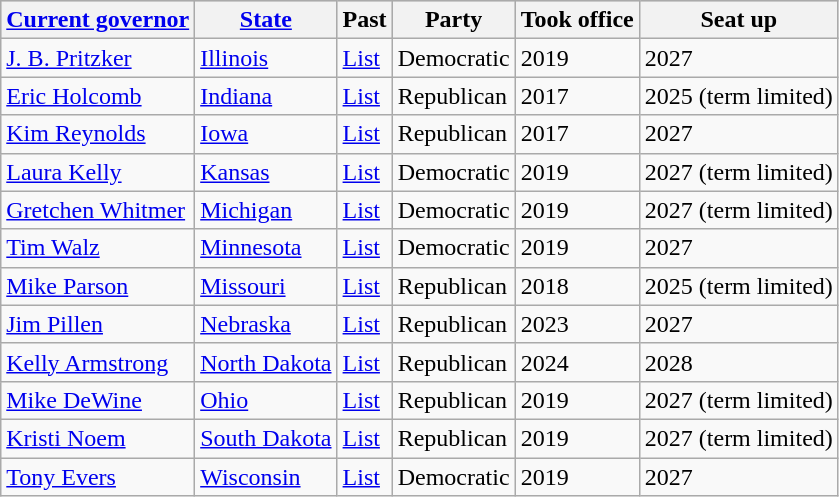<table class="wikitable" style="border-collapse:collapse">
<tr style="background:#ccc;">
<th><a href='#'>Current governor</a></th>
<th><a href='#'>State</a></th>
<th>Past</th>
<th>Party</th>
<th>Took office</th>
<th>Seat up</th>
</tr>
<tr>
<td><a href='#'>J. B. Pritzker</a></td>
<td><a href='#'>Illinois</a></td>
<td><a href='#'>List</a></td>
<td>Democratic</td>
<td>2019</td>
<td>2027</td>
</tr>
<tr>
<td><a href='#'>Eric Holcomb</a></td>
<td><a href='#'>Indiana</a></td>
<td><a href='#'>List</a></td>
<td>Republican</td>
<td>2017</td>
<td>2025 (term limited)</td>
</tr>
<tr>
<td><a href='#'>Kim Reynolds</a></td>
<td><a href='#'>Iowa</a></td>
<td><a href='#'>List</a></td>
<td>Republican</td>
<td>2017</td>
<td>2027</td>
</tr>
<tr>
<td><a href='#'>Laura Kelly</a></td>
<td><a href='#'>Kansas</a></td>
<td><a href='#'>List</a></td>
<td>Democratic</td>
<td>2019</td>
<td>2027 (term limited)</td>
</tr>
<tr>
<td><a href='#'>Gretchen Whitmer</a></td>
<td><a href='#'>Michigan</a></td>
<td><a href='#'>List</a></td>
<td>Democratic</td>
<td>2019</td>
<td>2027 (term limited)</td>
</tr>
<tr>
<td><a href='#'>Tim Walz</a></td>
<td><a href='#'>Minnesota</a></td>
<td><a href='#'>List</a></td>
<td>Democratic</td>
<td>2019</td>
<td>2027</td>
</tr>
<tr>
<td><a href='#'>Mike Parson</a></td>
<td><a href='#'>Missouri</a></td>
<td><a href='#'>List</a></td>
<td>Republican</td>
<td>2018</td>
<td>2025 (term limited)</td>
</tr>
<tr>
<td><a href='#'>Jim Pillen</a></td>
<td><a href='#'>Nebraska</a></td>
<td><a href='#'>List</a></td>
<td>Republican</td>
<td>2023</td>
<td>2027</td>
</tr>
<tr>
<td><a href='#'>Kelly Armstrong</a></td>
<td><a href='#'>North Dakota</a></td>
<td><a href='#'>List</a></td>
<td>Republican</td>
<td>2024</td>
<td>2028</td>
</tr>
<tr>
<td><a href='#'>Mike DeWine</a></td>
<td><a href='#'>Ohio</a></td>
<td><a href='#'>List</a></td>
<td>Republican</td>
<td>2019</td>
<td>2027 (term limited)</td>
</tr>
<tr>
<td><a href='#'>Kristi Noem</a></td>
<td><a href='#'>South Dakota</a></td>
<td><a href='#'>List</a></td>
<td>Republican</td>
<td>2019</td>
<td>2027 (term limited)</td>
</tr>
<tr>
<td><a href='#'>Tony Evers</a></td>
<td><a href='#'>Wisconsin</a></td>
<td><a href='#'>List</a></td>
<td>Democratic</td>
<td>2019</td>
<td>2027</td>
</tr>
</table>
